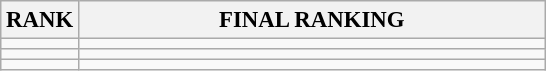<table class="wikitable" style="font-size:95%;">
<tr>
<th>RANK</th>
<th align="left" style="width: 20em">FINAL RANKING</th>
</tr>
<tr>
<td align="center"></td>
<td></td>
</tr>
<tr>
<td align="center"></td>
<td></td>
</tr>
<tr>
<td align="center"></td>
<td></td>
</tr>
</table>
